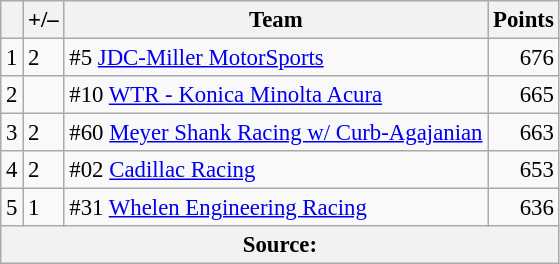<table class="wikitable" style="font-size: 95%;">
<tr>
<th scope="col"></th>
<th scope="col">+/–</th>
<th scope="col">Team</th>
<th scope="col">Points</th>
</tr>
<tr>
<td align=center>1</td>
<td align="left"> 2</td>
<td> #5 <a href='#'>JDC-Miller MotorSports</a></td>
<td align=right>676</td>
</tr>
<tr>
<td align=center>2</td>
<td align="left"></td>
<td> #10 <a href='#'>WTR - Konica Minolta Acura</a></td>
<td align=right>665</td>
</tr>
<tr>
<td align=center>3</td>
<td align="left"> 2</td>
<td> #60 <a href='#'>Meyer Shank Racing w/ Curb-Agajanian</a></td>
<td align=right>663</td>
</tr>
<tr>
<td align=center>4</td>
<td align="left"> 2</td>
<td> #02 <a href='#'>Cadillac Racing</a></td>
<td align=right>653</td>
</tr>
<tr>
<td align=center>5</td>
<td align="left"> 1</td>
<td> #31 <a href='#'>Whelen Engineering Racing</a></td>
<td align=right>636</td>
</tr>
<tr>
<th colspan=5>Source:</th>
</tr>
</table>
